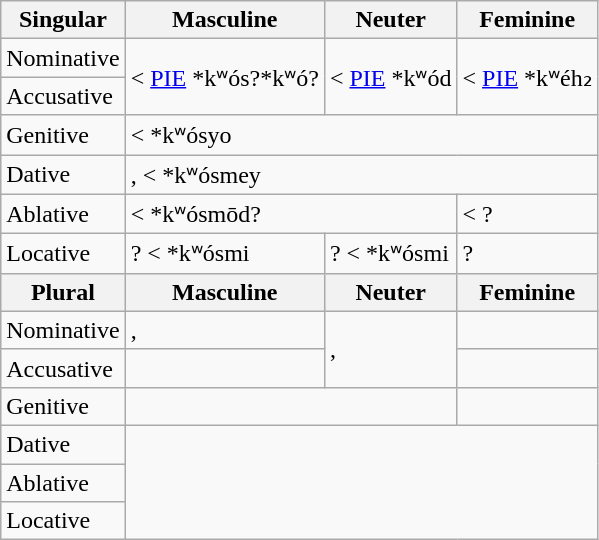<table class="wikitable">
<tr>
<th>Singular</th>
<th>Masculine</th>
<th>Neuter</th>
<th>Feminine</th>
</tr>
<tr>
<td>Nominative</td>
<td rowspan="2"> < <a href='#'>PIE</a> *kʷós?*kʷó?</td>
<td rowspan="2"> < <a href='#'>PIE</a> *kʷód</td>
<td rowspan="2"> < <a href='#'>PIE</a> *kʷéh₂</td>
</tr>
<tr>
<td>Accusative</td>
</tr>
<tr>
<td>Genitive</td>
<td colspan="3"> < *kʷósyo</td>
</tr>
<tr>
<td>Dative</td>
<td colspan="3">,  < *kʷósmey</td>
</tr>
<tr>
<td>Ablative</td>
<td colspan="2"> < *kʷósmōd?</td>
<td> < ?</td>
</tr>
<tr>
<td>Locative</td>
<td>? < *kʷósmi</td>
<td>? < *kʷósmi</td>
<td>?</td>
</tr>
<tr>
<th>Plural</th>
<th>Masculine</th>
<th>Neuter</th>
<th>Feminine</th>
</tr>
<tr>
<td>Nominative</td>
<td>, </td>
<td rowspan="2">, </td>
<td></td>
</tr>
<tr>
<td>Accusative</td>
<td></td>
<td></td>
</tr>
<tr>
<td>Genitive</td>
<td colspan="2"></td>
<td></td>
</tr>
<tr>
<td>Dative</td>
<td colspan="3" rowspan="3"></td>
</tr>
<tr>
<td>Ablative</td>
</tr>
<tr>
<td>Locative</td>
</tr>
</table>
